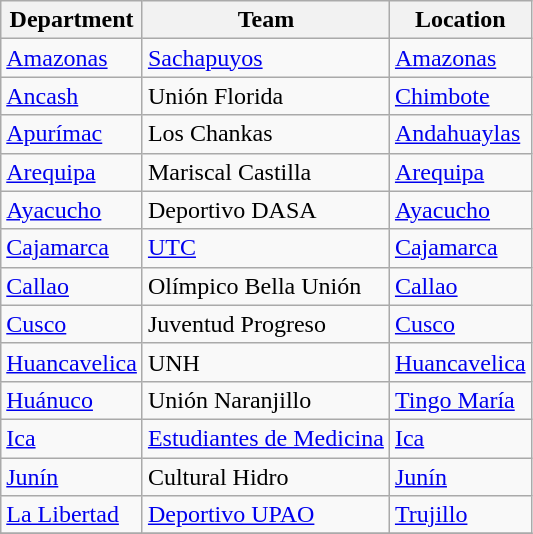<table class="wikitable">
<tr>
<th>Department</th>
<th>Team</th>
<th>Location</th>
</tr>
<tr>
<td><a href='#'>Amazonas</a></td>
<td><a href='#'>Sachapuyos</a></td>
<td><a href='#'>Amazonas</a></td>
</tr>
<tr>
<td><a href='#'>Ancash</a></td>
<td>Unión Florida</td>
<td><a href='#'>Chimbote</a></td>
</tr>
<tr>
<td><a href='#'>Apurímac</a></td>
<td>Los Chankas</td>
<td><a href='#'>Andahuaylas</a></td>
</tr>
<tr>
<td><a href='#'>Arequipa</a></td>
<td>Mariscal Castilla</td>
<td><a href='#'>Arequipa</a></td>
</tr>
<tr>
<td><a href='#'>Ayacucho</a></td>
<td>Deportivo DASA</td>
<td><a href='#'>Ayacucho</a></td>
</tr>
<tr>
<td><a href='#'>Cajamarca</a></td>
<td><a href='#'>UTC</a></td>
<td><a href='#'>Cajamarca</a></td>
</tr>
<tr>
<td><a href='#'>Callao</a></td>
<td>Olímpico Bella Unión</td>
<td><a href='#'>Callao</a></td>
</tr>
<tr>
<td><a href='#'>Cusco</a></td>
<td>Juventud Progreso</td>
<td><a href='#'>Cusco</a></td>
</tr>
<tr>
<td><a href='#'>Huancavelica</a></td>
<td>UNH</td>
<td><a href='#'>Huancavelica</a></td>
</tr>
<tr>
<td><a href='#'>Huánuco</a></td>
<td>Unión Naranjillo</td>
<td><a href='#'>Tingo María</a></td>
</tr>
<tr>
<td><a href='#'>Ica</a></td>
<td><a href='#'>Estudiantes de Medicina</a></td>
<td><a href='#'>Ica</a></td>
</tr>
<tr>
<td><a href='#'>Junín</a></td>
<td>Cultural Hidro</td>
<td><a href='#'>Junín</a></td>
</tr>
<tr>
<td><a href='#'>La Libertad</a></td>
<td><a href='#'>Deportivo UPAO</a></td>
<td><a href='#'>Trujillo</a></td>
</tr>
<tr>
</tr>
</table>
